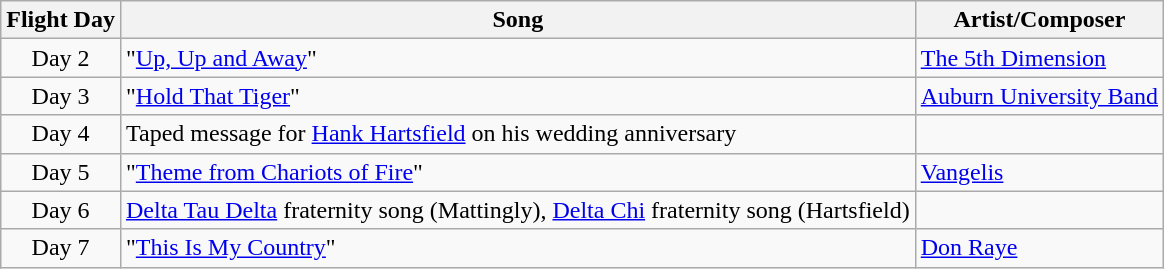<table class="wikitable">
<tr>
<th>Flight Day</th>
<th>Song</th>
<th>Artist/Composer</th>
</tr>
<tr>
<td align=center>Day 2</td>
<td>"<a href='#'>Up, Up and Away</a>"</td>
<td><a href='#'>The 5th Dimension</a></td>
</tr>
<tr>
<td align=center>Day 3</td>
<td>"<a href='#'>Hold That Tiger</a>"</td>
<td><a href='#'>Auburn University Band</a></td>
</tr>
<tr>
<td align=center>Day 4</td>
<td>Taped message for <a href='#'>Hank Hartsfield</a> on his wedding anniversary</td>
<td></td>
</tr>
<tr>
<td align=center>Day 5</td>
<td>"<a href='#'>Theme from Chariots of Fire</a>"</td>
<td><a href='#'>Vangelis</a></td>
</tr>
<tr>
<td align=center>Day 6</td>
<td><a href='#'>Delta Tau Delta</a> fraternity song (Mattingly), <a href='#'>Delta Chi</a> fraternity song (Hartsfield)</td>
<td></td>
</tr>
<tr>
<td align=center>Day 7</td>
<td>"<a href='#'>This Is My Country</a>"</td>
<td><a href='#'>Don Raye</a></td>
</tr>
</table>
